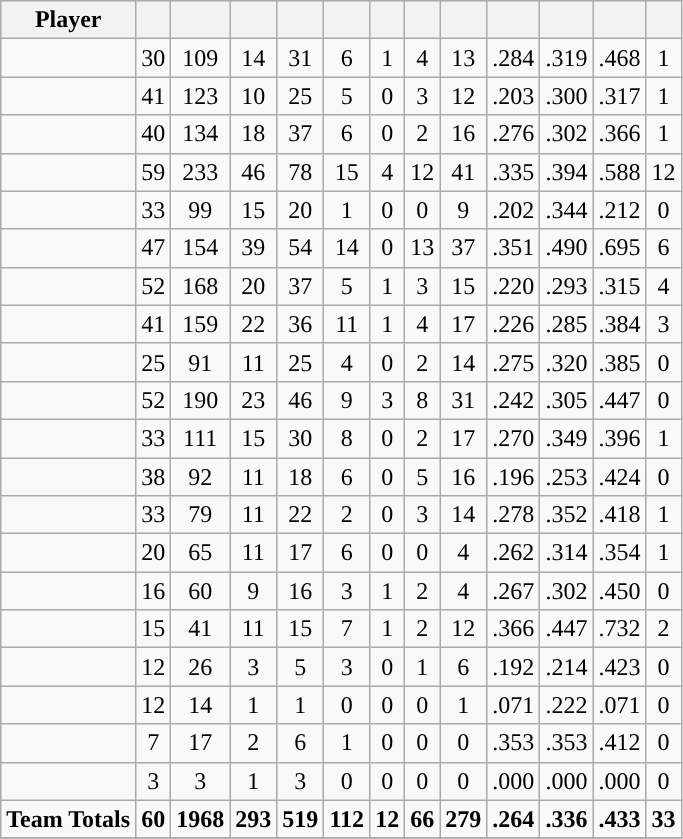<table class="wikitable sortable" style="text-align:center;">
<tr>
<th>Player</th>
<th></th>
<th></th>
<th></th>
<th></th>
<th></th>
<th></th>
<th></th>
<th></th>
<th></th>
<th></th>
<th></th>
<th></th>
</tr>
<tr>
<td align=left></td>
<td>30</td>
<td>109</td>
<td>14</td>
<td>31</td>
<td>6</td>
<td>1</td>
<td>4</td>
<td>13</td>
<td>.284</td>
<td>.319</td>
<td>.468</td>
<td>1</td>
</tr>
<tr>
<td align=left></td>
<td>41</td>
<td>123</td>
<td>10</td>
<td>25</td>
<td>5</td>
<td>0</td>
<td>3</td>
<td>12</td>
<td>.203</td>
<td>.300</td>
<td>.317</td>
<td>1</td>
</tr>
<tr>
<td align=left></td>
<td>40</td>
<td>134</td>
<td>18</td>
<td>37</td>
<td>6</td>
<td>0</td>
<td>2</td>
<td>16</td>
<td>.276</td>
<td>.302</td>
<td>.366</td>
<td>1</td>
</tr>
<tr>
<td align=left></td>
<td>59</td>
<td>233</td>
<td>46</td>
<td>78</td>
<td>15</td>
<td>4</td>
<td>12</td>
<td>41</td>
<td>.335</td>
<td>.394</td>
<td>.588</td>
<td>12</td>
</tr>
<tr>
<td align=left></td>
<td>33</td>
<td>99</td>
<td>15</td>
<td>20</td>
<td>1</td>
<td>0</td>
<td>0</td>
<td>9</td>
<td>.202</td>
<td>.344</td>
<td>.212</td>
<td>0</td>
</tr>
<tr>
<td align=left></td>
<td>47</td>
<td>154</td>
<td>39</td>
<td>54</td>
<td>14</td>
<td>0</td>
<td>13</td>
<td>37</td>
<td>.351</td>
<td>.490</td>
<td>.695</td>
<td>6</td>
</tr>
<tr>
<td align=left></td>
<td>52</td>
<td>168</td>
<td>20</td>
<td>37</td>
<td>5</td>
<td>1</td>
<td>3</td>
<td>15</td>
<td>.220</td>
<td>.293</td>
<td>.315</td>
<td>4</td>
</tr>
<tr>
<td align=left></td>
<td>41</td>
<td>159</td>
<td>22</td>
<td>36</td>
<td>11</td>
<td>1</td>
<td>4</td>
<td>17</td>
<td>.226</td>
<td>.285</td>
<td>.384</td>
<td>3</td>
</tr>
<tr>
<td align=left></td>
<td>25</td>
<td>91</td>
<td>11</td>
<td>25</td>
<td>4</td>
<td>0</td>
<td>2</td>
<td>14</td>
<td>.275</td>
<td>.320</td>
<td>.385</td>
<td>0</td>
</tr>
<tr>
<td align=left></td>
<td>52</td>
<td>190</td>
<td>23</td>
<td>46</td>
<td>9</td>
<td>3</td>
<td>8</td>
<td>31</td>
<td>.242</td>
<td>.305</td>
<td>.447</td>
<td>0</td>
</tr>
<tr>
<td align=left></td>
<td>33</td>
<td>111</td>
<td>15</td>
<td>30</td>
<td>8</td>
<td>0</td>
<td>2</td>
<td>17</td>
<td>.270</td>
<td>.349</td>
<td>.396</td>
<td>1</td>
</tr>
<tr>
<td align=left></td>
<td>38</td>
<td>92</td>
<td>11</td>
<td>18</td>
<td>6</td>
<td>0</td>
<td>5</td>
<td>16</td>
<td>.196</td>
<td>.253</td>
<td>.424</td>
<td>0</td>
</tr>
<tr>
<td align=left></td>
<td>33</td>
<td>79</td>
<td>11</td>
<td>22</td>
<td>2</td>
<td>0</td>
<td>3</td>
<td>14</td>
<td>.278</td>
<td>.352</td>
<td>.418</td>
<td>1</td>
</tr>
<tr>
<td align=left></td>
<td>20</td>
<td>65</td>
<td>11</td>
<td>17</td>
<td>6</td>
<td>0</td>
<td>0</td>
<td>4</td>
<td>.262</td>
<td>.314</td>
<td>.354</td>
<td>1</td>
</tr>
<tr>
<td align=left></td>
<td>16</td>
<td>60</td>
<td>9</td>
<td>16</td>
<td>3</td>
<td>1</td>
<td>2</td>
<td>4</td>
<td>.267</td>
<td>.302</td>
<td>.450</td>
<td>0</td>
</tr>
<tr>
<td align=left></td>
<td>15</td>
<td>41</td>
<td>11</td>
<td>15</td>
<td>7</td>
<td>1</td>
<td>2</td>
<td>12</td>
<td>.366</td>
<td>.447</td>
<td>.732</td>
<td>2</td>
</tr>
<tr>
<td align=left></td>
<td>12</td>
<td>26</td>
<td>3</td>
<td>5</td>
<td>3</td>
<td>0</td>
<td>1</td>
<td>6</td>
<td>.192</td>
<td>.214</td>
<td>.423</td>
<td>0</td>
</tr>
<tr>
<td align=left></td>
<td>12</td>
<td>14</td>
<td>1</td>
<td>1</td>
<td>0</td>
<td>0</td>
<td>0</td>
<td>1</td>
<td>.071</td>
<td>.222</td>
<td>.071</td>
<td>0</td>
</tr>
<tr>
<td align=left></td>
<td>7</td>
<td>17</td>
<td>2</td>
<td>6</td>
<td>1</td>
<td>0</td>
<td>0</td>
<td>0</td>
<td>.353</td>
<td>.353</td>
<td>.412</td>
<td>0</td>
</tr>
<tr>
<td align=left></td>
<td>3</td>
<td>3</td>
<td>1</td>
<td>3</td>
<td>0</td>
<td>0</td>
<td>0</td>
<td>0</td>
<td>.000</td>
<td>.000</td>
<td>.000</td>
<td>0</td>
</tr>
<tr>
<td align=left><strong>Team Totals</strong></td>
<td><strong>60</strong></td>
<td><strong>1968</strong></td>
<td><strong>293</strong></td>
<td><strong>519</strong></td>
<td><strong>112</strong></td>
<td><strong>12</strong></td>
<td><strong>66</strong></td>
<td><strong>279</strong></td>
<td><strong>.264</strong></td>
<td><strong>.336</strong></td>
<td><strong>.433</strong></td>
<td><strong>33</strong></td>
</tr>
<tr class="sortbottom|}">
</tr>
</table>
